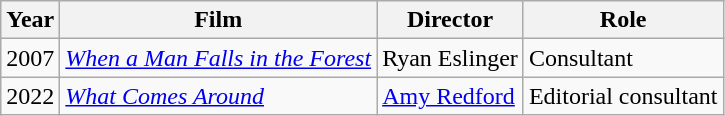<table class="wikitable">
<tr>
<th>Year</th>
<th>Film</th>
<th>Director</th>
<th>Role</th>
</tr>
<tr>
<td>2007</td>
<td><em><a href='#'>When a Man Falls in the Forest</a></em></td>
<td>Ryan Eslinger</td>
<td>Consultant</td>
</tr>
<tr>
<td>2022</td>
<td><em><a href='#'>What Comes Around</a></em></td>
<td><a href='#'>Amy Redford</a></td>
<td>Editorial consultant</td>
</tr>
</table>
